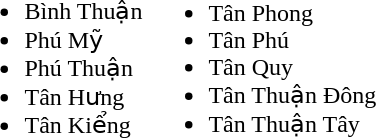<table>
<tr>
<td><br><ul><li>Bình Thuận</li><li>Phú Mỹ</li><li>Phú Thuận</li><li>Tân Hưng</li><li>Tân Kiểng</li></ul></td>
<td><br><ul><li>Tân Phong</li><li>Tân Phú</li><li>Tân Quy</li><li>Tân Thuận Đông</li><li>Tân Thuận Tây</li></ul></td>
</tr>
</table>
